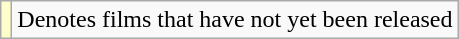<table class=wikitable>
<tr>
<td style="background:#FFFFCC;"></td>
<td>Denotes films that have not yet been released</td>
</tr>
</table>
